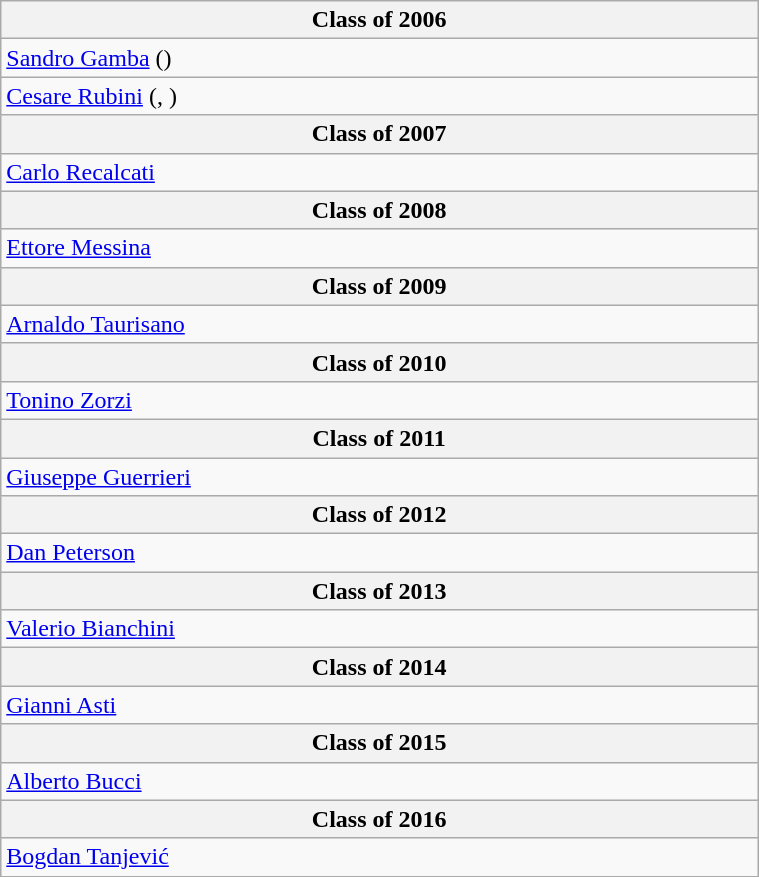<table class="wikitable" style="width:40%">
<tr>
<th>Class of 2006</th>
</tr>
<tr>
<td><a href='#'>Sandro Gamba</a> (<strong></strong>)</td>
</tr>
<tr>
<td><a href='#'>Cesare Rubini</a> (<strong></strong>, <strong></strong>)</td>
</tr>
<tr>
<th>Class of 2007</th>
</tr>
<tr>
<td><a href='#'>Carlo Recalcati</a></td>
</tr>
<tr>
<th>Class of 2008</th>
</tr>
<tr>
<td><a href='#'>Ettore Messina</a></td>
</tr>
<tr>
<th>Class of 2009</th>
</tr>
<tr>
<td><a href='#'>Arnaldo Taurisano</a></td>
</tr>
<tr>
<th>Class of 2010</th>
</tr>
<tr>
<td><a href='#'>Tonino Zorzi</a></td>
</tr>
<tr>
<th>Class of 2011</th>
</tr>
<tr>
<td><a href='#'>Giuseppe Guerrieri</a></td>
</tr>
<tr>
<th>Class of 2012</th>
</tr>
<tr>
<td><a href='#'>Dan Peterson</a></td>
</tr>
<tr>
<th>Class of 2013</th>
</tr>
<tr>
<td><a href='#'>Valerio Bianchini</a></td>
</tr>
<tr>
<th>Class of 2014</th>
</tr>
<tr>
<td><a href='#'>Gianni Asti</a></td>
</tr>
<tr>
<th>Class of 2015</th>
</tr>
<tr>
<td><a href='#'>Alberto Bucci</a></td>
</tr>
<tr>
<th>Class of 2016</th>
</tr>
<tr>
<td><a href='#'>Bogdan Tanjević</a></td>
</tr>
</table>
